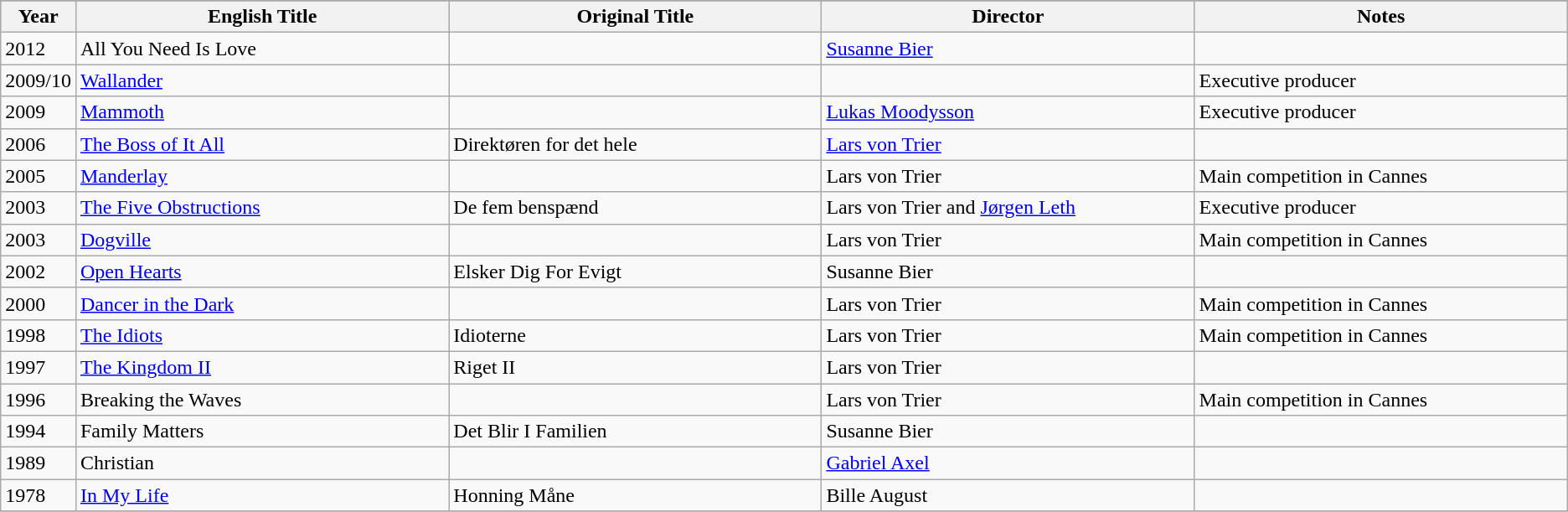<table class="wikitable">
<tr>
</tr>
<tr style="background:#CCCCCC">
<th width="4%">Year</th>
<th width="24%">English Title</th>
<th width="24%">Original Title</th>
<th width="24%">Director</th>
<th width="24%">Notes</th>
</tr>
<tr>
<td>2012</td>
<td>All You Need Is Love</td>
<td></td>
<td><a href='#'>Susanne Bier</a></td>
<td></td>
</tr>
<tr>
<td>2009/10</td>
<td><a href='#'>Wallander</a></td>
<td></td>
<td></td>
<td>Executive producer</td>
</tr>
<tr>
<td>2009</td>
<td><a href='#'>Mammoth</a></td>
<td></td>
<td><a href='#'>Lukas Moodysson</a></td>
<td>Executive producer</td>
</tr>
<tr>
<td>2006</td>
<td><a href='#'>The Boss of It All</a></td>
<td>Direktøren for det hele</td>
<td><a href='#'>Lars von Trier</a></td>
<td></td>
</tr>
<tr>
<td>2005</td>
<td><a href='#'>Manderlay</a></td>
<td></td>
<td>Lars von Trier</td>
<td>Main competition in Cannes</td>
</tr>
<tr>
<td>2003</td>
<td><a href='#'>The Five Obstructions</a></td>
<td>De fem benspænd</td>
<td>Lars von Trier and <a href='#'>Jørgen Leth</a></td>
<td>Executive producer</td>
</tr>
<tr>
<td>2003</td>
<td><a href='#'>Dogville</a></td>
<td></td>
<td>Lars von Trier</td>
<td>Main competition in Cannes</td>
</tr>
<tr>
<td>2002</td>
<td><a href='#'>Open Hearts</a></td>
<td>Elsker Dig For Evigt</td>
<td>Susanne Bier</td>
<td></td>
</tr>
<tr>
<td>2000</td>
<td><a href='#'>Dancer in the Dark</a></td>
<td></td>
<td>Lars von Trier</td>
<td>Main competition in Cannes</td>
</tr>
<tr>
<td>1998</td>
<td><a href='#'>The Idiots</a></td>
<td>Idioterne</td>
<td>Lars von Trier</td>
<td>Main competition in Cannes</td>
</tr>
<tr>
<td>1997</td>
<td><a href='#'>The Kingdom II</a></td>
<td>Riget II</td>
<td>Lars von Trier</td>
<td></td>
</tr>
<tr>
<td>1996</td>
<td>Breaking the Waves</td>
<td></td>
<td>Lars von Trier</td>
<td>Main competition in Cannes</td>
</tr>
<tr>
<td>1994</td>
<td>Family Matters</td>
<td>Det Blir I Familien</td>
<td>Susanne Bier</td>
<td></td>
</tr>
<tr>
<td>1989</td>
<td>Christian</td>
<td></td>
<td><a href='#'>Gabriel Axel</a></td>
<td></td>
</tr>
<tr>
<td>1978</td>
<td><a href='#'>In My Life</a></td>
<td>Honning Måne</td>
<td>Bille August</td>
<td></td>
</tr>
<tr>
</tr>
</table>
